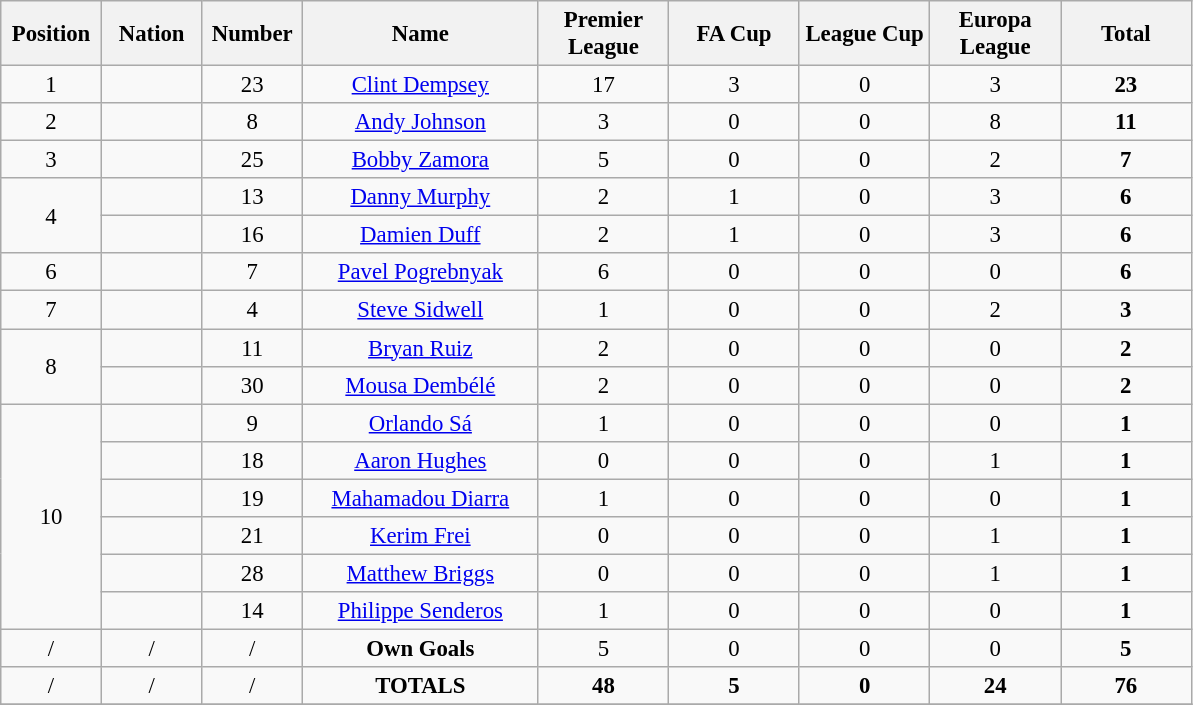<table class="wikitable" style="font-size: 95%; text-align: center;">
<tr>
<th width=60>Position</th>
<th width=60>Nation</th>
<th width=60>Number</th>
<th width=150>Name</th>
<th width=80>Premier League</th>
<th width=80>FA Cup</th>
<th width=80>League Cup</th>
<th width=80>Europa League</th>
<th width=80>Total</th>
</tr>
<tr>
<td>1</td>
<td></td>
<td>23</td>
<td><a href='#'>Clint Dempsey</a></td>
<td>17</td>
<td>3</td>
<td>0</td>
<td>3</td>
<td><strong>23</strong></td>
</tr>
<tr>
<td>2</td>
<td></td>
<td>8</td>
<td><a href='#'>Andy Johnson</a></td>
<td>3</td>
<td>0</td>
<td>0</td>
<td>8</td>
<td><strong>11</strong></td>
</tr>
<tr>
<td>3</td>
<td></td>
<td>25</td>
<td><a href='#'>Bobby Zamora</a></td>
<td>5</td>
<td>0</td>
<td>0</td>
<td>2</td>
<td><strong>7</strong></td>
</tr>
<tr>
<td rowspan="2">4</td>
<td></td>
<td>13</td>
<td><a href='#'>Danny Murphy</a></td>
<td>2</td>
<td>1</td>
<td>0</td>
<td>3</td>
<td><strong>6</strong></td>
</tr>
<tr>
<td></td>
<td>16</td>
<td><a href='#'>Damien Duff</a></td>
<td>2</td>
<td>1</td>
<td>0</td>
<td>3</td>
<td><strong>6</strong></td>
</tr>
<tr>
<td>6</td>
<td></td>
<td>7</td>
<td><a href='#'>Pavel Pogrebnyak</a></td>
<td>6</td>
<td>0</td>
<td>0</td>
<td>0</td>
<td><strong>6</strong></td>
</tr>
<tr>
<td>7</td>
<td></td>
<td>4</td>
<td><a href='#'>Steve Sidwell</a></td>
<td>1</td>
<td>0</td>
<td>0</td>
<td>2</td>
<td><strong>3</strong></td>
</tr>
<tr>
<td rowspan="2">8</td>
<td></td>
<td>11</td>
<td><a href='#'>Bryan Ruiz</a></td>
<td>2</td>
<td>0</td>
<td>0</td>
<td>0</td>
<td><strong>2</strong></td>
</tr>
<tr>
<td></td>
<td>30</td>
<td><a href='#'>Mousa Dembélé</a></td>
<td>2</td>
<td>0</td>
<td>0</td>
<td>0</td>
<td><strong>2</strong></td>
</tr>
<tr>
<td rowspan="6">10</td>
<td></td>
<td>9</td>
<td><a href='#'>Orlando Sá</a></td>
<td>1</td>
<td>0</td>
<td>0</td>
<td>0</td>
<td><strong>1</strong></td>
</tr>
<tr>
<td></td>
<td>18</td>
<td><a href='#'>Aaron Hughes</a></td>
<td>0</td>
<td>0</td>
<td>0</td>
<td>1</td>
<td><strong>1</strong></td>
</tr>
<tr>
<td></td>
<td>19</td>
<td><a href='#'>Mahamadou Diarra</a></td>
<td>1</td>
<td>0</td>
<td>0</td>
<td>0</td>
<td><strong>1</strong></td>
</tr>
<tr>
<td></td>
<td>21</td>
<td><a href='#'>Kerim Frei</a></td>
<td>0</td>
<td>0</td>
<td>0</td>
<td>1</td>
<td><strong>1</strong></td>
</tr>
<tr>
<td></td>
<td>28</td>
<td><a href='#'>Matthew Briggs</a></td>
<td>0</td>
<td>0</td>
<td>0</td>
<td>1</td>
<td><strong>1</strong></td>
</tr>
<tr>
<td></td>
<td>14</td>
<td><a href='#'>Philippe Senderos</a></td>
<td>1</td>
<td>0</td>
<td>0</td>
<td>0</td>
<td><strong>1</strong></td>
</tr>
<tr>
<td>/</td>
<td>/</td>
<td>/</td>
<td><strong>Own Goals</strong></td>
<td>5</td>
<td>0</td>
<td>0</td>
<td>0</td>
<td><strong>5</strong></td>
</tr>
<tr>
<td>/</td>
<td>/</td>
<td>/</td>
<td><strong>TOTALS</strong></td>
<td><strong>48</strong></td>
<td><strong>5</strong></td>
<td><strong>0</strong></td>
<td><strong>24</strong></td>
<td><strong>76</strong></td>
</tr>
<tr>
</tr>
</table>
